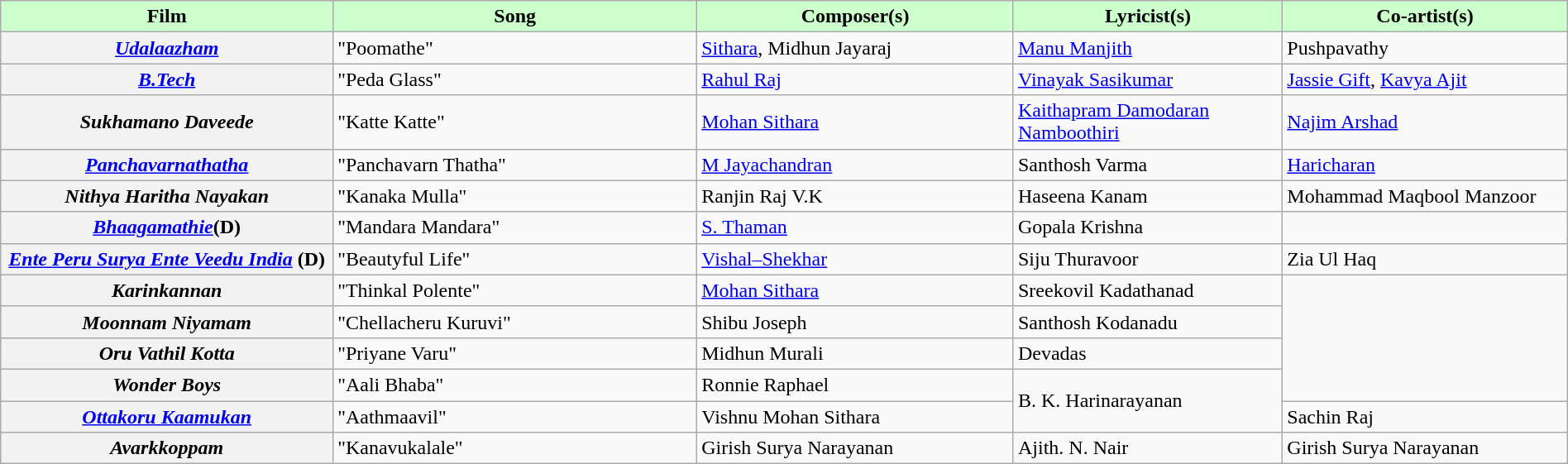<table class="wikitable plainrowheaders" width="100%" textcolor:#000;">
<tr style="background:#cfc; text-align:center;">
<td scope="col" width=21%><strong>Film</strong></td>
<td scope="col" width=23%><strong>Song</strong></td>
<td scope="col" width=20%><strong>Composer(s)</strong></td>
<td scope="col" width=17%><strong>Lyricist(s)</strong></td>
<td scope="col" width=18%><strong>Co-artist(s)</strong></td>
</tr>
<tr>
<th scope="row"><em><a href='#'>Udalaazham</a></em></th>
<td>"Poomathe"</td>
<td><a href='#'>Sithara</a>, Midhun Jayaraj</td>
<td><a href='#'>Manu Manjith</a></td>
<td>Pushpavathy</td>
</tr>
<tr>
<th scope="row"><em><a href='#'>B.Tech</a></em></th>
<td>"Peda Glass"</td>
<td><a href='#'>Rahul Raj</a></td>
<td><a href='#'>Vinayak Sasikumar</a></td>
<td><a href='#'>Jassie Gift</a>, <a href='#'>Kavya Ajit</a></td>
</tr>
<tr>
<th scope="row"><em>Sukhamano Daveede</em></th>
<td>"Katte Katte"</td>
<td><a href='#'>Mohan Sithara</a></td>
<td><a href='#'>Kaithapram Damodaran Namboothiri</a></td>
<td><a href='#'>Najim Arshad</a></td>
</tr>
<tr>
<th scope="row"><em><a href='#'>Panchavarnathatha</a></em></th>
<td>"Panchavarn Thatha"</td>
<td><a href='#'>M Jayachandran</a></td>
<td>Santhosh Varma</td>
<td><a href='#'>Haricharan</a></td>
</tr>
<tr>
<th scope="row"><em>Nithya Haritha Nayakan</em></th>
<td>"Kanaka Mulla"</td>
<td>Ranjin Raj V.K</td>
<td>Haseena Kanam</td>
<td>Mohammad Maqbool Manzoor</td>
</tr>
<tr>
<th scope="row"><em><a href='#'>Bhaagamathie</a></em>(D)</th>
<td>"Mandara Mandara"</td>
<td><a href='#'>S. Thaman</a></td>
<td>Gopala Krishna</td>
<td></td>
</tr>
<tr>
<th scope="row"><em><a href='#'>Ente Peru Surya Ente Veedu India</a></em> (D)</th>
<td>"Beautyful Life"</td>
<td><a href='#'>Vishal–Shekhar</a></td>
<td>Siju Thuravoor</td>
<td>Zia Ul Haq</td>
</tr>
<tr>
<th scope="row"><em>Karinkannan</em></th>
<td>"Thinkal Polente"</td>
<td><a href='#'>Mohan Sithara</a></td>
<td>Sreekovil Kadathanad</td>
<td rowspan="4"></td>
</tr>
<tr>
<th scope="row"><em>Moonnam Niyamam</em></th>
<td>"Chellacheru Kuruvi"</td>
<td>Shibu Joseph</td>
<td>Santhosh Kodanadu</td>
</tr>
<tr>
<th scope="row"><em>Oru Vathil Kotta</em></th>
<td>"Priyane Varu"</td>
<td>Midhun Murali</td>
<td>Devadas</td>
</tr>
<tr>
<th scope="row"><em>Wonder Boys</em></th>
<td>"Aali Bhaba"</td>
<td>Ronnie Raphael</td>
<td rowspan="2">B. K. Harinarayanan</td>
</tr>
<tr>
<th scope="row"><em><a href='#'>Ottakoru Kaamukan</a></em></th>
<td>"Aathmaavil"</td>
<td>Vishnu Mohan Sithara</td>
<td>Sachin Raj</td>
</tr>
<tr>
<th scope="row"><em>Avarkkoppam</em></th>
<td>"Kanavukalale"</td>
<td>Girish Surya Narayanan</td>
<td>Ajith. N. Nair</td>
<td>Girish Surya Narayanan</td>
</tr>
</table>
